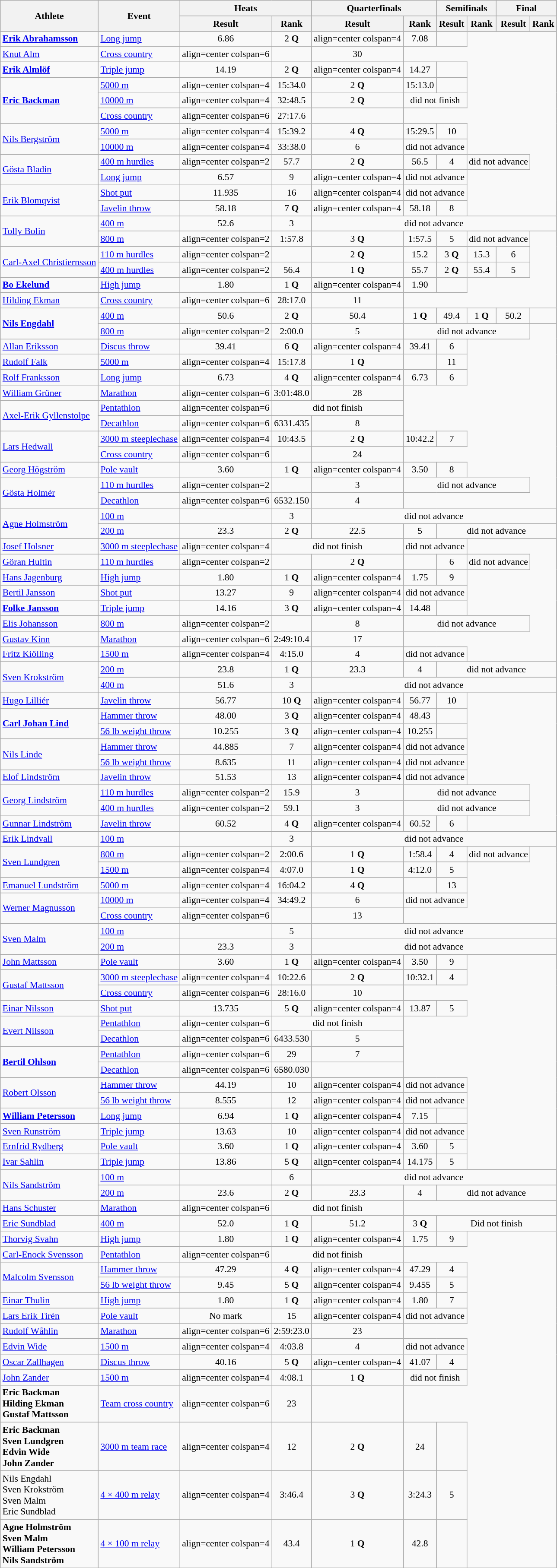<table class=wikitable style="font-size:90%">
<tr>
<th rowspan=2>Athlete</th>
<th rowspan=2>Event</th>
<th colspan=2>Heats</th>
<th colspan=2>Quarterfinals</th>
<th colspan=2>Semifinals</th>
<th colspan=2>Final</th>
</tr>
<tr>
<th>Result</th>
<th>Rank</th>
<th>Result</th>
<th>Rank</th>
<th>Result</th>
<th>Rank</th>
<th>Result</th>
<th>Rank</th>
</tr>
<tr>
<td><strong><a href='#'>Erik Abrahamsson</a></strong></td>
<td><a href='#'>Long jump</a></td>
<td align=center>6.86</td>
<td align=center>2 <strong>Q</strong></td>
<td>align=center colspan=4 </td>
<td align=center>7.08</td>
<td align=center></td>
</tr>
<tr>
<td><a href='#'>Knut Alm</a></td>
<td><a href='#'>Cross country</a></td>
<td>align=center colspan=6 </td>
<td align=center></td>
<td align=center>30</td>
</tr>
<tr>
<td><strong><a href='#'>Erik Almlöf</a></strong></td>
<td><a href='#'>Triple jump</a></td>
<td align=center>14.19</td>
<td align=center>2 <strong>Q</strong></td>
<td>align=center colspan=4 </td>
<td align=center>14.27</td>
<td align=center></td>
</tr>
<tr>
<td rowspan=3><strong><a href='#'>Eric Backman</a></strong></td>
<td><a href='#'>5000 m</a></td>
<td>align=center colspan=4 </td>
<td align=center>15:34.0</td>
<td align=center>2 <strong>Q</strong></td>
<td align=center>15:13.0</td>
<td align=center></td>
</tr>
<tr>
<td><a href='#'>10000 m</a></td>
<td>align=center colspan=4 </td>
<td align=center>32:48.5</td>
<td align=center>2 <strong>Q</strong></td>
<td align=center colspan=2>did not finish</td>
</tr>
<tr>
<td><a href='#'>Cross country</a></td>
<td>align=center colspan=6 </td>
<td align=center>27:17.6</td>
<td align=center></td>
</tr>
<tr>
<td rowspan=2><a href='#'>Nils Bergström</a></td>
<td><a href='#'>5000 m</a></td>
<td>align=center colspan=4 </td>
<td align=center>15:39.2</td>
<td align=center>4 <strong>Q</strong></td>
<td align=center>15:29.5</td>
<td align=center>10</td>
</tr>
<tr>
<td><a href='#'>10000 m</a></td>
<td>align=center colspan=4 </td>
<td align=center>33:38.0</td>
<td align=center>6</td>
<td align=center colspan=2>did not advance</td>
</tr>
<tr>
<td rowspan=2><a href='#'>Gösta Bladin</a></td>
<td><a href='#'>400 m hurdles</a></td>
<td>align=center colspan=2 </td>
<td align=center>57.7</td>
<td align=center>2 <strong>Q</strong></td>
<td align=center>56.5</td>
<td align=center>4</td>
<td align=center colspan=2>did not advance</td>
</tr>
<tr>
<td><a href='#'>Long jump</a></td>
<td align=center>6.57</td>
<td align=center>9</td>
<td>align=center colspan=4 </td>
<td align=center colspan=2>did not advance</td>
</tr>
<tr>
<td rowspan=2><a href='#'>Erik Blomqvist</a></td>
<td><a href='#'>Shot put</a></td>
<td align=center>11.935</td>
<td align=center>16</td>
<td>align=center colspan=4 </td>
<td align=center colspan=2>did not advance</td>
</tr>
<tr>
<td><a href='#'>Javelin throw</a></td>
<td align=center>58.18</td>
<td align=center>7 <strong>Q</strong></td>
<td>align=center colspan=4 </td>
<td align=center>58.18</td>
<td align=center>8</td>
</tr>
<tr>
<td rowspan=2><a href='#'>Tolly Bolin</a></td>
<td><a href='#'>400 m</a></td>
<td align=center>52.6</td>
<td align=center>3</td>
<td align=center colspan=6>did not advance</td>
</tr>
<tr>
<td><a href='#'>800 m</a></td>
<td>align=center colspan=2 </td>
<td align=center>1:57.8</td>
<td align=center>3 <strong>Q</strong></td>
<td align=center>1:57.5</td>
<td align=center>5</td>
<td align=center colspan=2>did not advance</td>
</tr>
<tr>
<td rowspan=2><a href='#'>Carl-Axel Christiernsson</a></td>
<td><a href='#'>110 m hurdles</a></td>
<td>align=center colspan=2 </td>
<td align=center></td>
<td align=center>2 <strong>Q</strong></td>
<td align=center>15.2</td>
<td align=center>3 <strong>Q</strong></td>
<td align=center>15.3</td>
<td align=center>6</td>
</tr>
<tr>
<td><a href='#'>400 m hurdles</a></td>
<td>align=center colspan=2 </td>
<td align=center>56.4</td>
<td align=center>1 <strong>Q</strong></td>
<td align=center>55.7</td>
<td align=center>2 <strong>Q</strong></td>
<td align=center>55.4</td>
<td align=center>5</td>
</tr>
<tr>
<td><strong><a href='#'>Bo Ekelund</a></strong></td>
<td><a href='#'>High jump</a></td>
<td align=center>1.80</td>
<td align=center>1 <strong>Q</strong></td>
<td>align=center colspan=4 </td>
<td align=center>1.90</td>
<td align=center></td>
</tr>
<tr>
<td><a href='#'>Hilding Ekman</a></td>
<td><a href='#'>Cross country</a></td>
<td>align=center colspan=6 </td>
<td align=center>28:17.0</td>
<td align=center>11</td>
</tr>
<tr>
<td rowspan=2><strong><a href='#'>Nils Engdahl</a></strong></td>
<td><a href='#'>400 m</a></td>
<td align=center>50.6</td>
<td align=center>2 <strong>Q</strong></td>
<td align=center>50.4</td>
<td align=center>1 <strong>Q</strong></td>
<td align=center>49.4</td>
<td align=center>1 <strong>Q</strong></td>
<td align=center>50.2</td>
<td align=center></td>
</tr>
<tr>
<td><a href='#'>800 m</a></td>
<td>align=center colspan=2 </td>
<td align=center>2:00.0</td>
<td align=center>5</td>
<td align=center colspan=4>did not advance</td>
</tr>
<tr>
<td><a href='#'>Allan Eriksson</a></td>
<td><a href='#'>Discus throw</a></td>
<td align=center>39.41</td>
<td align=center>6 <strong>Q</strong></td>
<td>align=center colspan=4 </td>
<td align=center>39.41</td>
<td align=center>6</td>
</tr>
<tr>
<td><a href='#'>Rudolf Falk</a></td>
<td><a href='#'>5000 m</a></td>
<td>align=center colspan=4 </td>
<td align=center>15:17.8</td>
<td align=center>1 <strong>Q</strong></td>
<td align=center></td>
<td align=center>11</td>
</tr>
<tr>
<td><a href='#'>Rolf Franksson</a></td>
<td><a href='#'>Long jump</a></td>
<td align=center>6.73</td>
<td align=center>4 <strong>Q</strong></td>
<td>align=center colspan=4 </td>
<td align=center>6.73</td>
<td align=center>6</td>
</tr>
<tr>
<td><a href='#'>William Grüner</a></td>
<td><a href='#'>Marathon</a></td>
<td>align=center colspan=6 </td>
<td align=center>3:01:48.0</td>
<td align=center>28</td>
</tr>
<tr>
<td rowspan=2><a href='#'>Axel-Erik Gyllenstolpe</a></td>
<td><a href='#'>Pentathlon</a></td>
<td>align=center colspan=6 </td>
<td align=center colspan=2>did not finish</td>
</tr>
<tr>
<td><a href='#'>Decathlon</a></td>
<td>align=center colspan=6 </td>
<td align=center>6331.435</td>
<td align=center>8</td>
</tr>
<tr>
<td rowspan=2><a href='#'>Lars Hedwall</a></td>
<td><a href='#'>3000 m steeplechase</a></td>
<td>align=center colspan=4 </td>
<td align=center>10:43.5</td>
<td align=center>2 <strong>Q</strong></td>
<td align=center>10:42.2</td>
<td align=center>7</td>
</tr>
<tr>
<td><a href='#'>Cross country</a></td>
<td>align=center colspan=6 </td>
<td align=center></td>
<td align=center>24</td>
</tr>
<tr>
<td><a href='#'>Georg Högström</a></td>
<td><a href='#'>Pole vault</a></td>
<td align=center>3.60</td>
<td align=center>1 <strong>Q</strong></td>
<td>align=center colspan=4 </td>
<td align=center>3.50</td>
<td align=center>8</td>
</tr>
<tr>
<td rowspan=2><a href='#'>Gösta Holmér</a></td>
<td><a href='#'>110 m hurdles</a></td>
<td>align=center colspan=2 </td>
<td align=center></td>
<td align=center>3</td>
<td align=center colspan=4>did not advance</td>
</tr>
<tr>
<td><a href='#'>Decathlon</a></td>
<td>align=center colspan=6 </td>
<td align=center>6532.150</td>
<td align=center>4</td>
</tr>
<tr>
<td rowspan=2><a href='#'>Agne Holmström</a></td>
<td><a href='#'>100 m</a></td>
<td align=center></td>
<td align=center>3</td>
<td align=center colspan=6>did not advance</td>
</tr>
<tr>
<td><a href='#'>200 m</a></td>
<td align=center>23.3</td>
<td align=center>2 <strong>Q</strong></td>
<td align=center>22.5</td>
<td align=center>5</td>
<td align=center colspan=4>did not advance</td>
</tr>
<tr>
<td><a href='#'>Josef Holsner</a></td>
<td><a href='#'>3000 m steeplechase</a></td>
<td>align=center colspan=4 </td>
<td align=center colspan=2>did not finish</td>
<td align=center colspan=2>did not advance</td>
</tr>
<tr>
<td><a href='#'>Göran Hultin</a></td>
<td><a href='#'>110 m hurdles</a></td>
<td>align=center colspan=2 </td>
<td align=center></td>
<td align=center>2 <strong>Q</strong></td>
<td align=center></td>
<td align=center>6</td>
<td align=center colspan=2>did not advance</td>
</tr>
<tr>
<td><a href='#'>Hans Jagenburg</a></td>
<td><a href='#'>High jump</a></td>
<td align=center>1.80</td>
<td align=center>1 <strong>Q</strong></td>
<td>align=center colspan=4 </td>
<td align=center>1.75</td>
<td align=center>9</td>
</tr>
<tr>
<td><a href='#'>Bertil Jansson</a></td>
<td><a href='#'>Shot put</a></td>
<td align=center>13.27</td>
<td align=center>9</td>
<td>align=center colspan=4 </td>
<td align=center colspan=2>did not advance</td>
</tr>
<tr>
<td><strong><a href='#'>Folke Jansson</a></strong></td>
<td><a href='#'>Triple jump</a></td>
<td align=center>14.16</td>
<td align=center>3 <strong>Q</strong></td>
<td>align=center colspan=4 </td>
<td align=center>14.48</td>
<td align=center></td>
</tr>
<tr>
<td><a href='#'>Elis Johansson</a></td>
<td><a href='#'>800 m</a></td>
<td>align=center colspan=2 </td>
<td align=center></td>
<td align=center>8</td>
<td align=center colspan=4>did not advance</td>
</tr>
<tr>
<td><a href='#'>Gustav Kinn</a></td>
<td><a href='#'>Marathon</a></td>
<td>align=center colspan=6 </td>
<td align=center>2:49:10.4</td>
<td align=center>17</td>
</tr>
<tr>
<td><a href='#'>Fritz Kiölling</a></td>
<td><a href='#'>1500 m</a></td>
<td>align=center colspan=4 </td>
<td align=center>4:15.0</td>
<td align=center>4</td>
<td align=center colspan=2>did not advance</td>
</tr>
<tr>
<td rowspan=2><a href='#'>Sven Krokström</a></td>
<td><a href='#'>200 m</a></td>
<td align=center>23.8</td>
<td align=center>1 <strong>Q</strong></td>
<td align=center>23.3</td>
<td align=center>4</td>
<td align=center colspan=4>did not advance</td>
</tr>
<tr>
<td><a href='#'>400 m</a></td>
<td align=center>51.6</td>
<td align=center>3</td>
<td align=center colspan=6>did not advance</td>
</tr>
<tr>
<td><a href='#'>Hugo Lilliér</a></td>
<td><a href='#'>Javelin throw</a></td>
<td align=center>56.77</td>
<td align=center>10 <strong>Q</strong></td>
<td>align=center colspan=4 </td>
<td align=center>56.77</td>
<td align=center>10</td>
</tr>
<tr>
<td rowspan=2><strong><a href='#'>Carl Johan Lind</a></strong></td>
<td><a href='#'>Hammer throw</a></td>
<td align=center>48.00</td>
<td align=center>3 <strong>Q</strong></td>
<td>align=center colspan=4 </td>
<td align=center>48.43</td>
<td align=center></td>
</tr>
<tr>
<td><a href='#'>56 lb weight throw</a></td>
<td align=center>10.255</td>
<td align=center>3 <strong>Q</strong></td>
<td>align=center colspan=4 </td>
<td align=center>10.255</td>
<td align=center></td>
</tr>
<tr>
<td rowspan=2><a href='#'>Nils Linde</a></td>
<td><a href='#'>Hammer throw</a></td>
<td align=center>44.885</td>
<td align=center>7</td>
<td>align=center colspan=4 </td>
<td align=center colspan=2>did not advance</td>
</tr>
<tr>
<td><a href='#'>56 lb weight throw</a></td>
<td align=center>8.635</td>
<td align=center>11</td>
<td>align=center colspan=4 </td>
<td align=center colspan=2>did not advance</td>
</tr>
<tr>
<td><a href='#'>Elof Lindström</a></td>
<td><a href='#'>Javelin throw</a></td>
<td align=center>51.53</td>
<td align=center>13</td>
<td>align=center colspan=4 </td>
<td align=center colspan=2>did not advance</td>
</tr>
<tr>
<td rowspan=2><a href='#'>Georg Lindström</a></td>
<td><a href='#'>110 m hurdles</a></td>
<td>align=center colspan=2 </td>
<td align=center>15.9</td>
<td align=center>3</td>
<td align=center colspan=4>did not advance</td>
</tr>
<tr>
<td><a href='#'>400 m hurdles</a></td>
<td>align=center colspan=2 </td>
<td align=center>59.1</td>
<td align=center>3</td>
<td align=center colspan=4>did not advance</td>
</tr>
<tr>
<td><a href='#'>Gunnar Lindström</a></td>
<td><a href='#'>Javelin throw</a></td>
<td align=center>60.52</td>
<td align=center>4 <strong>Q</strong></td>
<td>align=center colspan=4 </td>
<td align=center>60.52</td>
<td align=center>6</td>
</tr>
<tr>
<td><a href='#'>Erik Lindvall</a></td>
<td><a href='#'>100 m</a></td>
<td align=center></td>
<td align=center>3</td>
<td align=center colspan=6>did not advance</td>
</tr>
<tr>
<td rowspan=2><a href='#'>Sven Lundgren</a></td>
<td><a href='#'>800 m</a></td>
<td>align=center colspan=2 </td>
<td align=center>2:00.6</td>
<td align=center>1 <strong>Q</strong></td>
<td align=center>1:58.4</td>
<td align=center>4</td>
<td align=center colspan=2>did not advance</td>
</tr>
<tr>
<td><a href='#'>1500 m</a></td>
<td>align=center colspan=4 </td>
<td align=center>4:07.0</td>
<td align=center>1 <strong>Q</strong></td>
<td align=center>4:12.0</td>
<td align=center>5</td>
</tr>
<tr>
<td><a href='#'>Emanuel Lundström</a></td>
<td><a href='#'>5000 m</a></td>
<td>align=center colspan=4 </td>
<td align=center>16:04.2</td>
<td align=center>4 <strong>Q</strong></td>
<td align=center></td>
<td align=center>13</td>
</tr>
<tr>
<td rowspan=2><a href='#'>Werner Magnusson</a></td>
<td><a href='#'>10000 m</a></td>
<td>align=center colspan=4 </td>
<td align=center>34:49.2</td>
<td align=center>6</td>
<td align=center colspan=2>did not advance</td>
</tr>
<tr>
<td><a href='#'>Cross country</a></td>
<td>align=center colspan=6 </td>
<td align=center></td>
<td align=center>13</td>
</tr>
<tr>
<td rowspan=2><a href='#'>Sven Malm</a></td>
<td><a href='#'>100 m</a></td>
<td align=center></td>
<td align=center>5</td>
<td align=center colspan=6>did not advance</td>
</tr>
<tr>
<td><a href='#'>200 m</a></td>
<td align=center>23.3</td>
<td align=center>3</td>
<td align=center colspan=6>did not advance</td>
</tr>
<tr>
<td><a href='#'>John Mattsson</a></td>
<td><a href='#'>Pole vault</a></td>
<td align=center>3.60</td>
<td align=center>1 <strong>Q</strong></td>
<td>align=center colspan=4 </td>
<td align=center>3.50</td>
<td align=center>9</td>
</tr>
<tr>
<td rowspan=2><a href='#'>Gustaf Mattsson</a></td>
<td><a href='#'>3000 m steeplechase</a></td>
<td>align=center colspan=4 </td>
<td align=center>10:22.6</td>
<td align=center>2 <strong>Q</strong></td>
<td align=center>10:32.1</td>
<td align=center>4</td>
</tr>
<tr>
<td><a href='#'>Cross country</a></td>
<td>align=center colspan=6 </td>
<td align=center>28:16.0</td>
<td align=center>10</td>
</tr>
<tr>
<td><a href='#'>Einar Nilsson</a></td>
<td><a href='#'>Shot put</a></td>
<td align=center>13.735</td>
<td align=center>5 <strong>Q</strong></td>
<td>align=center colspan=4 </td>
<td align=center>13.87</td>
<td align=center>5</td>
</tr>
<tr>
<td rowspan=2><a href='#'>Evert Nilsson</a></td>
<td><a href='#'>Pentathlon</a></td>
<td>align=center colspan=6 </td>
<td align=center colspan=2>did not finish</td>
</tr>
<tr>
<td><a href='#'>Decathlon</a></td>
<td>align=center colspan=6 </td>
<td align=center>6433.530</td>
<td align=center>5</td>
</tr>
<tr>
<td rowspan=2><strong><a href='#'>Bertil Ohlson</a></strong></td>
<td><a href='#'>Pentathlon</a></td>
<td>align=center colspan=6 </td>
<td align=center>29</td>
<td align=center>7</td>
</tr>
<tr>
<td><a href='#'>Decathlon</a></td>
<td>align=center colspan=6 </td>
<td align=center>6580.030</td>
<td align=center></td>
</tr>
<tr>
<td rowspan=2><a href='#'>Robert Olsson</a></td>
<td><a href='#'>Hammer throw</a></td>
<td align=center>44.19</td>
<td align=center>10</td>
<td>align=center colspan=4 </td>
<td align=center colspan=2>did not advance</td>
</tr>
<tr>
<td><a href='#'>56 lb weight throw</a></td>
<td align=center>8.555</td>
<td align=center>12</td>
<td>align=center colspan=4 </td>
<td align=center colspan=2>did not advance</td>
</tr>
<tr>
<td><strong><a href='#'>William Petersson</a></strong></td>
<td><a href='#'>Long jump</a></td>
<td align=center>6.94</td>
<td align=center>1 <strong>Q</strong></td>
<td>align=center colspan=4 </td>
<td align=center>7.15</td>
<td align=center></td>
</tr>
<tr>
<td><a href='#'>Sven Runström</a></td>
<td><a href='#'>Triple jump</a></td>
<td align=center>13.63</td>
<td align=center>10</td>
<td>align=center colspan=4 </td>
<td align=center colspan=2>did not advance</td>
</tr>
<tr>
<td><a href='#'>Ernfrid Rydberg</a></td>
<td><a href='#'>Pole vault</a></td>
<td align=center>3.60</td>
<td align=center>1 <strong>Q</strong></td>
<td>align=center colspan=4 </td>
<td align=center>3.60</td>
<td align=center>5</td>
</tr>
<tr>
<td><a href='#'>Ivar Sahlin</a></td>
<td><a href='#'>Triple jump</a></td>
<td align=center>13.86</td>
<td align=center>5 <strong>Q</strong></td>
<td>align=center colspan=4 </td>
<td align=center>14.175</td>
<td align=center>5</td>
</tr>
<tr>
<td rowspan=2><a href='#'>Nils Sandström</a></td>
<td><a href='#'>100 m</a></td>
<td align=center></td>
<td align=center>6</td>
<td align=center colspan=6>did not advance</td>
</tr>
<tr>
<td><a href='#'>200 m</a></td>
<td align=center>23.6</td>
<td align=center>2 <strong>Q</strong></td>
<td align=center>23.3</td>
<td align=center>4</td>
<td align=center colspan=4>did not advance</td>
</tr>
<tr>
<td><a href='#'>Hans Schuster</a></td>
<td><a href='#'>Marathon</a></td>
<td>align=center colspan=6 </td>
<td align=center colspan=2>did not finish</td>
</tr>
<tr>
<td><a href='#'>Eric Sundblad</a></td>
<td><a href='#'>400 m</a></td>
<td align=center>52.0</td>
<td align=center>1 <strong>Q</strong></td>
<td align=center>51.2</td>
<td align=center>3 <strong>Q</strong></td>
<td colspan="4" align="center">Did not finish</td>
</tr>
<tr>
<td><a href='#'>Thorvig Svahn</a></td>
<td><a href='#'>High jump</a></td>
<td align=center>1.80</td>
<td align=center>1 <strong>Q</strong></td>
<td>align=center colspan=4 </td>
<td align=center>1.75</td>
<td align=center>9</td>
</tr>
<tr>
<td><a href='#'>Carl-Enock Svensson</a></td>
<td><a href='#'>Pentathlon</a></td>
<td>align=center colspan=6 </td>
<td align=center colspan=2>did not finish</td>
</tr>
<tr>
<td rowspan=2><a href='#'>Malcolm Svensson</a></td>
<td><a href='#'>Hammer throw</a></td>
<td align=center>47.29</td>
<td align=center>4 <strong>Q</strong></td>
<td>align=center colspan=4 </td>
<td align=center>47.29</td>
<td align=center>4</td>
</tr>
<tr>
<td><a href='#'>56 lb weight throw</a></td>
<td align=center>9.45</td>
<td align=center>5 <strong>Q</strong></td>
<td>align=center colspan=4 </td>
<td align=center>9.455</td>
<td align=center>5</td>
</tr>
<tr>
<td><a href='#'>Einar Thulin</a></td>
<td><a href='#'>High jump</a></td>
<td align=center>1.80</td>
<td align=center>1 <strong>Q</strong></td>
<td>align=center colspan=4 </td>
<td align=center>1.80</td>
<td align=center>7</td>
</tr>
<tr>
<td><a href='#'>Lars Erik Tirén</a></td>
<td><a href='#'>Pole vault</a></td>
<td align=center>No mark</td>
<td align=center>15</td>
<td>align=center colspan=4 </td>
<td align=center colspan=2>did not advance</td>
</tr>
<tr>
<td><a href='#'>Rudolf Wåhlin</a></td>
<td><a href='#'>Marathon</a></td>
<td>align=center colspan=6 </td>
<td align=center>2:59:23.0</td>
<td align=center>23</td>
</tr>
<tr>
<td><a href='#'>Edvin Wide</a></td>
<td><a href='#'>1500 m</a></td>
<td>align=center colspan=4 </td>
<td align=center>4:03.8</td>
<td align=center>4</td>
<td align=center colspan=2>did not advance</td>
</tr>
<tr>
<td><a href='#'>Oscar Zallhagen</a></td>
<td><a href='#'>Discus throw</a></td>
<td align=center>40.16</td>
<td align=center>5 <strong>Q</strong></td>
<td>align=center colspan=4 </td>
<td align=center>41.07</td>
<td align=center>4</td>
</tr>
<tr>
<td><a href='#'>John Zander</a></td>
<td><a href='#'>1500 m</a></td>
<td>align=center colspan=4 </td>
<td align=center>4:08.1</td>
<td align=center>1 <strong>Q</strong></td>
<td align=center colspan=2>did not finish</td>
</tr>
<tr>
<td><strong>Eric Backman <br> Hilding Ekman <br> Gustaf Mattsson</strong></td>
<td><a href='#'>Team cross country</a></td>
<td>align=center colspan=6 </td>
<td align=center>23</td>
<td align=center></td>
</tr>
<tr>
<td><strong>Eric Backman <br> Sven Lundgren <br> Edvin Wide <br> John Zander</strong></td>
<td><a href='#'>3000 m team race</a></td>
<td>align=center colspan=4 </td>
<td align=center>12</td>
<td align=center>2 <strong>Q</strong></td>
<td align=center>24</td>
<td align=center></td>
</tr>
<tr>
<td>Nils Engdahl <br> Sven Krokström <br> Sven Malm <br> Eric Sundblad</td>
<td><a href='#'>4 × 400 m relay</a></td>
<td>align=center colspan=4 </td>
<td align=center>3:46.4</td>
<td align=center>3 <strong>Q</strong></td>
<td align=center>3:24.3</td>
<td align=center>5</td>
</tr>
<tr>
<td><strong>Agne Holmström <br> Sven Malm <br> William Petersson <br> Nils Sandström</strong></td>
<td><a href='#'>4 × 100 m relay</a></td>
<td>align=center colspan=4 </td>
<td align=center>43.4</td>
<td align=center>1 <strong>Q</strong></td>
<td align=center>42.8</td>
<td align=center></td>
</tr>
</table>
